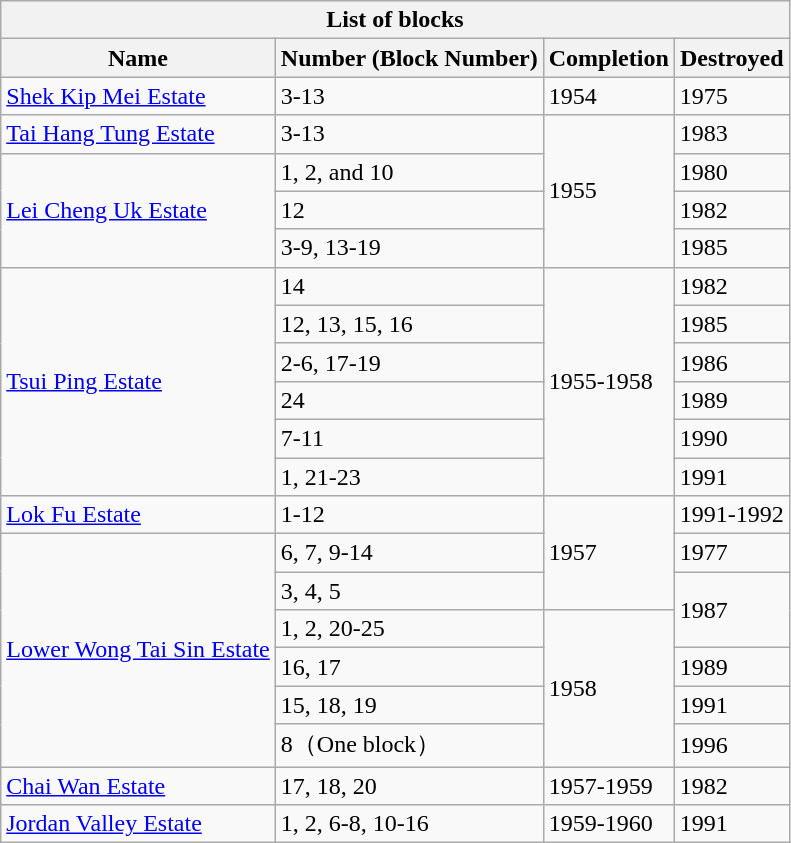<table class="wikitable mw-collapsible mw-collapsed">
<tr>
<th colspan= 4>List of blocks</th>
</tr>
<tr>
<th>Name</th>
<th>Number (Block Number)</th>
<th>Completion</th>
<th>Destroyed</th>
</tr>
<tr>
<td><a href='#'>Shek Kip Mei Estate</a></td>
<td>3-13</td>
<td>1954</td>
<td>1975</td>
</tr>
<tr>
<td><a href='#'>Tai Hang Tung Estate</a></td>
<td>3-13</td>
<td rowspan=4>1955</td>
<td>1983</td>
</tr>
<tr>
<td rowspan=3><a href='#'>Lei Cheng Uk Estate</a></td>
<td>1, 2, and 10</td>
<td>1980</td>
</tr>
<tr>
<td>12</td>
<td>1982</td>
</tr>
<tr>
<td>3-9, 13-19</td>
<td>1985</td>
</tr>
<tr>
<td rowspan=6><a href='#'>Tsui Ping Estate</a></td>
<td>14</td>
<td rowspan=6>1955-1958</td>
<td>1982</td>
</tr>
<tr>
<td>12, 13, 15, 16</td>
<td>1985</td>
</tr>
<tr>
<td>2-6, 17-19</td>
<td>1986</td>
</tr>
<tr>
<td>24</td>
<td>1989</td>
</tr>
<tr>
<td>7-11</td>
<td>1990</td>
</tr>
<tr>
<td>1, 21-23</td>
<td>1991</td>
</tr>
<tr>
<td><a href='#'>Lok Fu Estate</a></td>
<td>1-12</td>
<td rowspan=3>1957</td>
<td>1991-1992</td>
</tr>
<tr>
<td rowspan=6><a href='#'>Lower Wong Tai Sin Estate</a></td>
<td>6, 7, 9-14</td>
<td>1977</td>
</tr>
<tr>
<td>3, 4, 5</td>
<td rowspan=2>1987</td>
</tr>
<tr>
<td>1, 2, 20-25</td>
<td rowspan=4>1958</td>
</tr>
<tr>
<td>16, 17</td>
<td>1989</td>
</tr>
<tr>
<td>15, 18, 19</td>
<td>1991</td>
</tr>
<tr>
<td>8（One block）</td>
<td>1996</td>
</tr>
<tr>
<td><a href='#'>Chai Wan Estate</a></td>
<td>17, 18, 20</td>
<td>1957-1959</td>
<td>1982</td>
</tr>
<tr>
<td><a href='#'>Jordan Valley Estate</a></td>
<td>1, 2, 6-8, 10-16</td>
<td>1959-1960</td>
<td>1991</td>
</tr>
</table>
